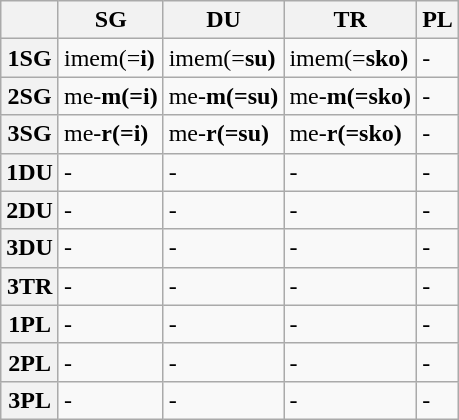<table class="wikitable">
<tr>
<th></th>
<th>SG</th>
<th>DU</th>
<th>TR</th>
<th>PL</th>
</tr>
<tr>
<th>1SG</th>
<td>imem(=<strong>i)</strong></td>
<td>imem(=<strong>su)</strong></td>
<td>imem(=<strong>sko)</strong></td>
<td>-</td>
</tr>
<tr>
<th>2SG</th>
<td>me-<strong>m(=i)</strong></td>
<td>me-<strong>m(=su)</strong></td>
<td>me-<strong>m(=sko)</strong></td>
<td>-</td>
</tr>
<tr>
<th>3SG</th>
<td>me-<strong>r(=i)</strong></td>
<td>me-<strong>r(=su)</strong></td>
<td>me-<strong>r(=sko)</strong></td>
<td>-</td>
</tr>
<tr>
<th>1DU</th>
<td>-</td>
<td>-</td>
<td>-</td>
<td>-</td>
</tr>
<tr>
<th>2DU</th>
<td>-</td>
<td>-</td>
<td>-</td>
<td>-</td>
</tr>
<tr>
<th>3DU</th>
<td>-</td>
<td>-</td>
<td>-</td>
<td>-</td>
</tr>
<tr>
<th>3TR</th>
<td>-</td>
<td>-</td>
<td>-</td>
<td>-</td>
</tr>
<tr>
<th>1PL</th>
<td>-</td>
<td>-</td>
<td>-</td>
<td>-</td>
</tr>
<tr>
<th>2PL</th>
<td>-</td>
<td>-</td>
<td>-</td>
<td>-</td>
</tr>
<tr>
<th>3PL</th>
<td>-</td>
<td>-</td>
<td>-</td>
<td>-</td>
</tr>
</table>
